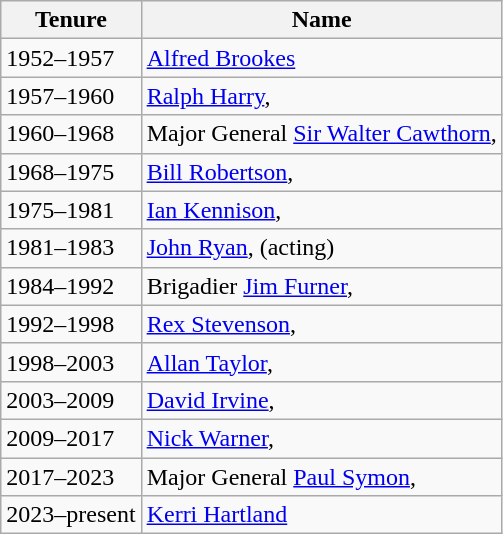<table class="wikitable">
<tr>
<th>Tenure</th>
<th>Name</th>
</tr>
<tr>
<td>1952–1957</td>
<td><a href='#'>Alfred Brookes</a></td>
</tr>
<tr>
<td>1957–1960</td>
<td><a href='#'>Ralph Harry</a>, </td>
</tr>
<tr>
<td>1960–1968</td>
<td>Major General <a href='#'>Sir Walter Cawthorn</a>, </td>
</tr>
<tr>
<td>1968–1975</td>
<td><a href='#'>Bill Robertson</a>, </td>
</tr>
<tr>
<td>1975–1981</td>
<td><a href='#'>Ian Kennison</a>, </td>
</tr>
<tr>
<td>1981–1983</td>
<td><a href='#'>John Ryan</a>,  (acting)</td>
</tr>
<tr>
<td>1984–1992</td>
<td>Brigadier <a href='#'>Jim Furner</a>, </td>
</tr>
<tr>
<td>1992–1998</td>
<td><a href='#'>Rex Stevenson</a>, </td>
</tr>
<tr>
<td>1998–2003</td>
<td><a href='#'>Allan Taylor</a>, </td>
</tr>
<tr>
<td>2003–2009</td>
<td><a href='#'>David Irvine</a>, </td>
</tr>
<tr>
<td>2009–2017</td>
<td><a href='#'>Nick Warner</a>, </td>
</tr>
<tr>
<td>2017–2023</td>
<td>Major General <a href='#'>Paul Symon</a>, </td>
</tr>
<tr>
<td>2023–present</td>
<td><a href='#'>Kerri Hartland</a></td>
</tr>
</table>
